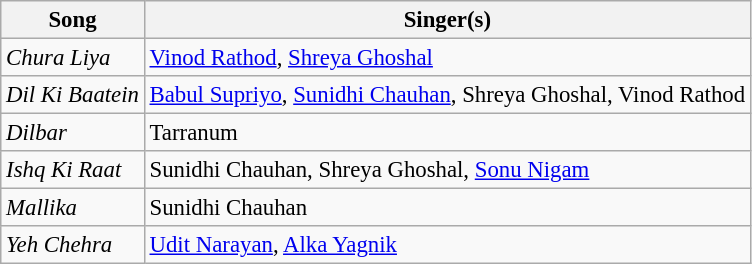<table class="wikitable" style="font-size:95%;">
<tr>
<th>Song</th>
<th>Singer(s)</th>
</tr>
<tr>
<td><em>Chura Liya</em></td>
<td><a href='#'>Vinod Rathod</a>, <a href='#'>Shreya Ghoshal</a></td>
</tr>
<tr>
<td><em>Dil Ki Baatein</em></td>
<td><a href='#'>Babul Supriyo</a>, <a href='#'>Sunidhi Chauhan</a>, Shreya Ghoshal, Vinod Rathod</td>
</tr>
<tr>
<td><em>Dilbar</em></td>
<td>Tarranum</td>
</tr>
<tr>
<td><em>Ishq Ki Raat</em></td>
<td>Sunidhi Chauhan, Shreya Ghoshal, <a href='#'>Sonu Nigam</a></td>
</tr>
<tr>
<td><em>Mallika</em></td>
<td>Sunidhi Chauhan</td>
</tr>
<tr>
<td><em>Yeh Chehra</em></td>
<td><a href='#'>Udit Narayan</a>, <a href='#'>Alka Yagnik</a></td>
</tr>
</table>
